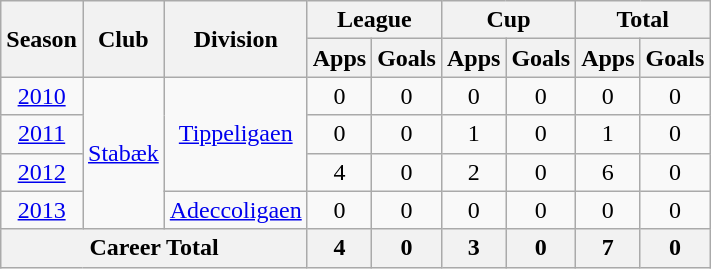<table class="wikitable" style="text-align: center;">
<tr>
<th rowspan="2">Season</th>
<th rowspan="2">Club</th>
<th rowspan="2">Division</th>
<th colspan="2">League</th>
<th colspan="2">Cup</th>
<th colspan="2">Total</th>
</tr>
<tr>
<th>Apps</th>
<th>Goals</th>
<th>Apps</th>
<th>Goals</th>
<th>Apps</th>
<th>Goals</th>
</tr>
<tr>
<td><a href='#'>2010</a></td>
<td rowspan="4" valign="center"><a href='#'>Stabæk</a></td>
<td rowspan="3" valign="center"><a href='#'>Tippeligaen</a></td>
<td>0</td>
<td>0</td>
<td>0</td>
<td>0</td>
<td>0</td>
<td>0</td>
</tr>
<tr>
<td><a href='#'>2011</a></td>
<td>0</td>
<td>0</td>
<td>1</td>
<td>0</td>
<td>1</td>
<td>0</td>
</tr>
<tr>
<td><a href='#'>2012</a></td>
<td>4</td>
<td>0</td>
<td>2</td>
<td>0</td>
<td>6</td>
<td>0</td>
</tr>
<tr>
<td><a href='#'>2013</a></td>
<td rowspan="1" valign="center"><a href='#'>Adeccoligaen</a></td>
<td>0</td>
<td>0</td>
<td>0</td>
<td>0</td>
<td>0</td>
<td>0</td>
</tr>
<tr>
<th colspan="3">Career Total</th>
<th>4</th>
<th>0</th>
<th>3</th>
<th>0</th>
<th>7</th>
<th>0</th>
</tr>
</table>
